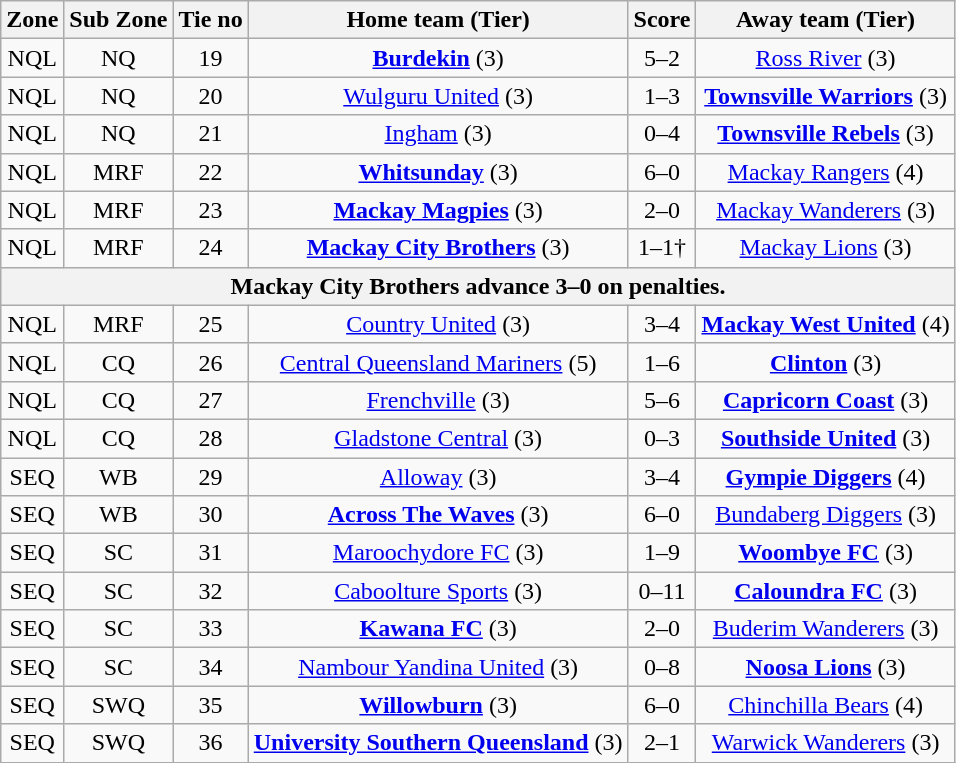<table class="wikitable" style="text-align:center">
<tr>
<th>Zone</th>
<th>Sub Zone</th>
<th>Tie no</th>
<th>Home team (Tier)</th>
<th>Score</th>
<th>Away team (Tier)</th>
</tr>
<tr>
<td>NQL</td>
<td>NQ</td>
<td>19</td>
<td><strong><a href='#'>Burdekin</a></strong> (3)</td>
<td>5–2</td>
<td><a href='#'>Ross River</a> (3)</td>
</tr>
<tr>
<td>NQL</td>
<td>NQ</td>
<td>20</td>
<td><a href='#'>Wulguru United</a> (3)</td>
<td>1–3</td>
<td><strong><a href='#'>Townsville Warriors</a></strong> (3)</td>
</tr>
<tr>
<td>NQL</td>
<td>NQ</td>
<td>21</td>
<td><a href='#'>Ingham</a> (3)</td>
<td>0–4</td>
<td><strong><a href='#'>Townsville Rebels</a></strong> (3)</td>
</tr>
<tr>
<td>NQL</td>
<td>MRF</td>
<td>22</td>
<td><strong><a href='#'>Whitsunday</a></strong> (3)</td>
<td>6–0</td>
<td><a href='#'>Mackay Rangers</a> (4)</td>
</tr>
<tr>
<td>NQL</td>
<td>MRF</td>
<td>23</td>
<td><strong><a href='#'>Mackay Magpies</a></strong> (3)</td>
<td>2–0</td>
<td><a href='#'>Mackay Wanderers</a> (3)</td>
</tr>
<tr>
<td>NQL</td>
<td>MRF</td>
<td>24</td>
<td><strong><a href='#'>Mackay City Brothers</a></strong> (3)</td>
<td>1–1†</td>
<td><a href='#'>Mackay Lions</a> (3)</td>
</tr>
<tr>
<th colspan=6>Mackay City Brothers advance 3–0 on penalties.</th>
</tr>
<tr>
<td>NQL</td>
<td>MRF</td>
<td>25</td>
<td><a href='#'>Country United</a> (3)</td>
<td>3–4</td>
<td><strong><a href='#'>Mackay West United</a></strong> (4)</td>
</tr>
<tr>
<td>NQL</td>
<td>CQ</td>
<td>26</td>
<td><a href='#'>Central Queensland Mariners</a> (5)</td>
<td>1–6</td>
<td><strong><a href='#'>Clinton</a></strong> (3)</td>
</tr>
<tr>
<td>NQL</td>
<td>CQ</td>
<td>27</td>
<td><a href='#'>Frenchville</a> (3)</td>
<td>5–6</td>
<td><strong><a href='#'>Capricorn Coast</a></strong> (3)</td>
</tr>
<tr>
<td>NQL</td>
<td>CQ</td>
<td>28</td>
<td><a href='#'>Gladstone Central</a> (3)</td>
<td>0–3</td>
<td><strong><a href='#'>Southside United</a></strong> (3)</td>
</tr>
<tr>
<td>SEQ</td>
<td>WB</td>
<td>29</td>
<td><a href='#'>Alloway</a> (3)</td>
<td>3–4</td>
<td><strong><a href='#'>Gympie Diggers</a></strong> (4)</td>
</tr>
<tr>
<td>SEQ</td>
<td>WB</td>
<td>30</td>
<td><strong><a href='#'>Across The Waves</a></strong> (3)</td>
<td>6–0</td>
<td><a href='#'>Bundaberg Diggers</a> (3)</td>
</tr>
<tr>
<td>SEQ</td>
<td>SC</td>
<td>31</td>
<td><a href='#'>Maroochydore FC</a> (3)</td>
<td>1–9</td>
<td><strong><a href='#'>Woombye FC</a></strong> (3)</td>
</tr>
<tr>
<td>SEQ</td>
<td>SC</td>
<td>32</td>
<td><a href='#'>Caboolture Sports</a> (3)</td>
<td>0–11</td>
<td><strong><a href='#'>Caloundra FC</a></strong> (3)</td>
</tr>
<tr>
<td>SEQ</td>
<td>SC</td>
<td>33</td>
<td><strong><a href='#'>Kawana FC</a></strong> (3)</td>
<td>2–0</td>
<td><a href='#'>Buderim Wanderers</a> (3)</td>
</tr>
<tr>
<td>SEQ</td>
<td>SC</td>
<td>34</td>
<td><a href='#'>Nambour Yandina United</a> (3)</td>
<td>0–8</td>
<td><strong><a href='#'>Noosa Lions</a></strong> (3)</td>
</tr>
<tr>
<td>SEQ</td>
<td>SWQ</td>
<td>35</td>
<td><strong><a href='#'>Willowburn</a></strong> (3)</td>
<td>6–0</td>
<td><a href='#'>Chinchilla Bears</a> (4)</td>
</tr>
<tr>
<td>SEQ</td>
<td>SWQ</td>
<td>36</td>
<td><strong><a href='#'>University Southern Queensland</a></strong> (3)</td>
<td>2–1</td>
<td><a href='#'>Warwick Wanderers</a> (3)</td>
</tr>
</table>
